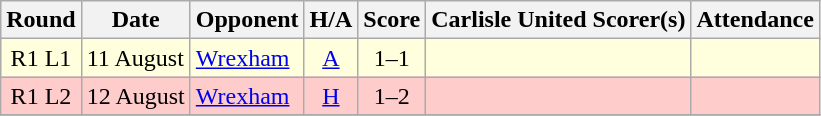<table class="wikitable" style="text-align:center">
<tr>
<th>Round</th>
<th>Date</th>
<th>Opponent</th>
<th>H/A</th>
<th>Score</th>
<th>Carlisle United Scorer(s)</th>
<th>Attendance</th>
</tr>
<tr bgcolor=#ffffdd>
<td>R1 L1</td>
<td align=left>11 August</td>
<td align=left><a href='#'>Wrexham</a></td>
<td><a href='#'>A</a></td>
<td>1–1</td>
<td align=left></td>
<td></td>
</tr>
<tr bgcolor=#FFCCCC>
<td>R1 L2</td>
<td align=left>12 August</td>
<td align=left><a href='#'>Wrexham</a></td>
<td><a href='#'>H</a></td>
<td>1–2</td>
<td align=left></td>
<td></td>
</tr>
<tr>
</tr>
</table>
